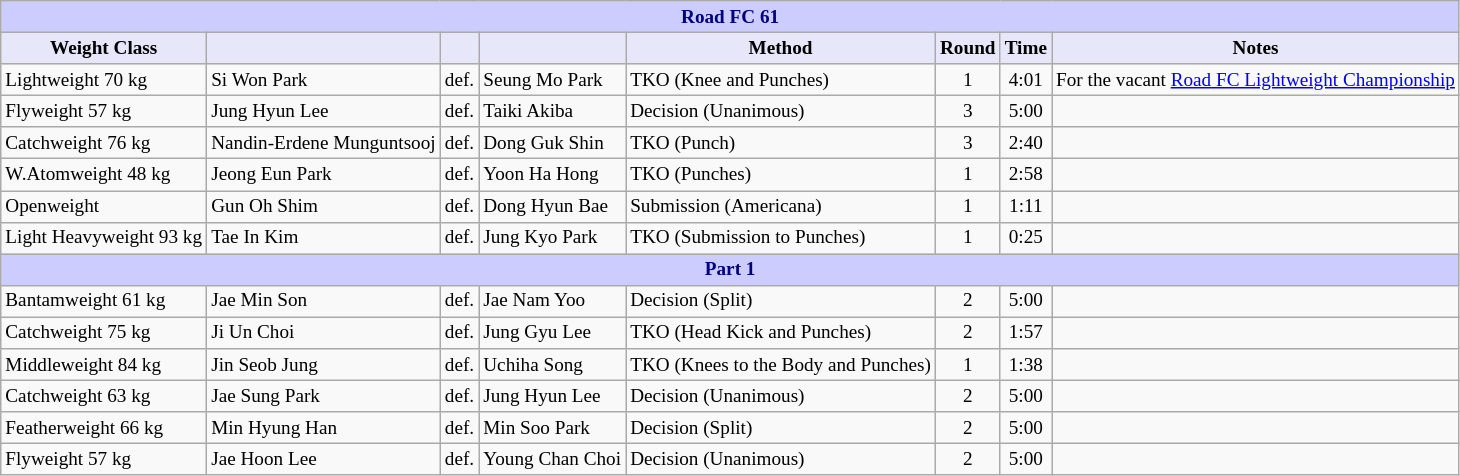<table class="wikitable" style="font-size: 80%;">
<tr>
<th colspan="8" style="background-color: #ccf; color: #000080; text-align: center;"><strong>Road FC 61</strong></th>
</tr>
<tr>
<th colspan="1" style="background-color: #E6E8FA; color: #000000; text-align: center;">Weight Class</th>
<th colspan="1" style="background-color: #E6E8FA; color: #000000; text-align: center;"></th>
<th colspan="1" style="background-color: #E6E8FA; color: #000000; text-align: center;"></th>
<th colspan="1" style="background-color: #E6E8FA; color: #000000; text-align: center;"></th>
<th colspan="1" style="background-color: #E6E8FA; color: #000000; text-align: center;">Method</th>
<th colspan="1" style="background-color: #E6E8FA; color: #000000; text-align: center;">Round</th>
<th colspan="1" style="background-color: #E6E8FA; color: #000000; text-align: center;">Time</th>
<th colspan="1" style="background-color: #E6E8FA; color: #000000; text-align: center;">Notes</th>
</tr>
<tr>
<td>Lightweight 70 kg</td>
<td> Si Won Park</td>
<td align=center>def.</td>
<td> Seung Mo Park</td>
<td>TKO (Knee and Punches)</td>
<td align=center>1</td>
<td align=center>4:01</td>
<td>For the vacant <a href='#'>Road FC Lightweight Championship</a></td>
</tr>
<tr>
<td>Flyweight 57 kg</td>
<td> Jung Hyun Lee</td>
<td align=center>def.</td>
<td> Taiki Akiba</td>
<td>Decision (Unanimous)</td>
<td align=center>3</td>
<td align=center>5:00</td>
<td></td>
</tr>
<tr>
<td>Catchweight 76 kg</td>
<td> Nandin-Erdene Munguntsooj</td>
<td align=center>def.</td>
<td> Dong Guk Shin</td>
<td>TKO (Punch)</td>
<td align=center>3</td>
<td align=center>2:40</td>
<td></td>
</tr>
<tr>
<td>W.Atomweight 48 kg</td>
<td> Jeong Eun Park</td>
<td align=center>def.</td>
<td> Yoon Ha Hong</td>
<td>TKO (Punches)</td>
<td align=center>1</td>
<td align=center>2:58</td>
<td></td>
</tr>
<tr>
<td>Openweight</td>
<td> Gun Oh Shim</td>
<td align=center>def.</td>
<td> Dong Hyun Bae</td>
<td>Submission (Americana)</td>
<td align=center>1</td>
<td align=center>1:11</td>
<td></td>
</tr>
<tr>
<td>Light Heavyweight 93 kg</td>
<td> Tae In Kim</td>
<td align=center>def.</td>
<td> Jung Kyo Park</td>
<td>TKO (Submission to Punches)</td>
<td align=center>1</td>
<td align=center>0:25</td>
<td></td>
</tr>
<tr>
<th colspan="8" style="background-color: #ccf; color: #000080; text-align: center;"><strong>Part 1</strong></th>
</tr>
<tr>
<td>Bantamweight 61 kg</td>
<td> Jae Min Son</td>
<td align=center>def.</td>
<td> Jae Nam Yoo</td>
<td>Decision (Split)</td>
<td align=center>2</td>
<td align=center>5:00</td>
<td></td>
</tr>
<tr>
<td>Catchweight 75 kg</td>
<td> Ji Un Choi</td>
<td align=center>def.</td>
<td> Jung Gyu Lee</td>
<td>TKO (Head Kick and Punches)</td>
<td align=center>2</td>
<td align=center>1:57</td>
<td></td>
</tr>
<tr>
<td>Middleweight 84 kg</td>
<td> Jin Seob Jung</td>
<td align=center>def.</td>
<td> Uchiha Song</td>
<td>TKO (Knees to the Body and Punches)</td>
<td align=center>1</td>
<td align=center>1:38</td>
<td></td>
</tr>
<tr>
<td>Catchweight 63 kg</td>
<td> Jae Sung Park</td>
<td align=center>def.</td>
<td> Jung Hyun Lee</td>
<td>Decision (Unanimous)</td>
<td align=center>2</td>
<td align=center>5:00</td>
<td></td>
</tr>
<tr>
<td>Featherweight 66 kg</td>
<td> Min Hyung Han</td>
<td align=center>def.</td>
<td> Min Soo Park</td>
<td>Decision (Split)</td>
<td align=center>2</td>
<td align=center>5:00</td>
<td></td>
</tr>
<tr>
<td>Flyweight 57 kg</td>
<td> Jae Hoon Lee</td>
<td align=center>def.</td>
<td> Young Chan Choi</td>
<td>Decision (Unanimous)</td>
<td align=center>2</td>
<td align=center>5:00</td>
<td></td>
</tr>
</table>
